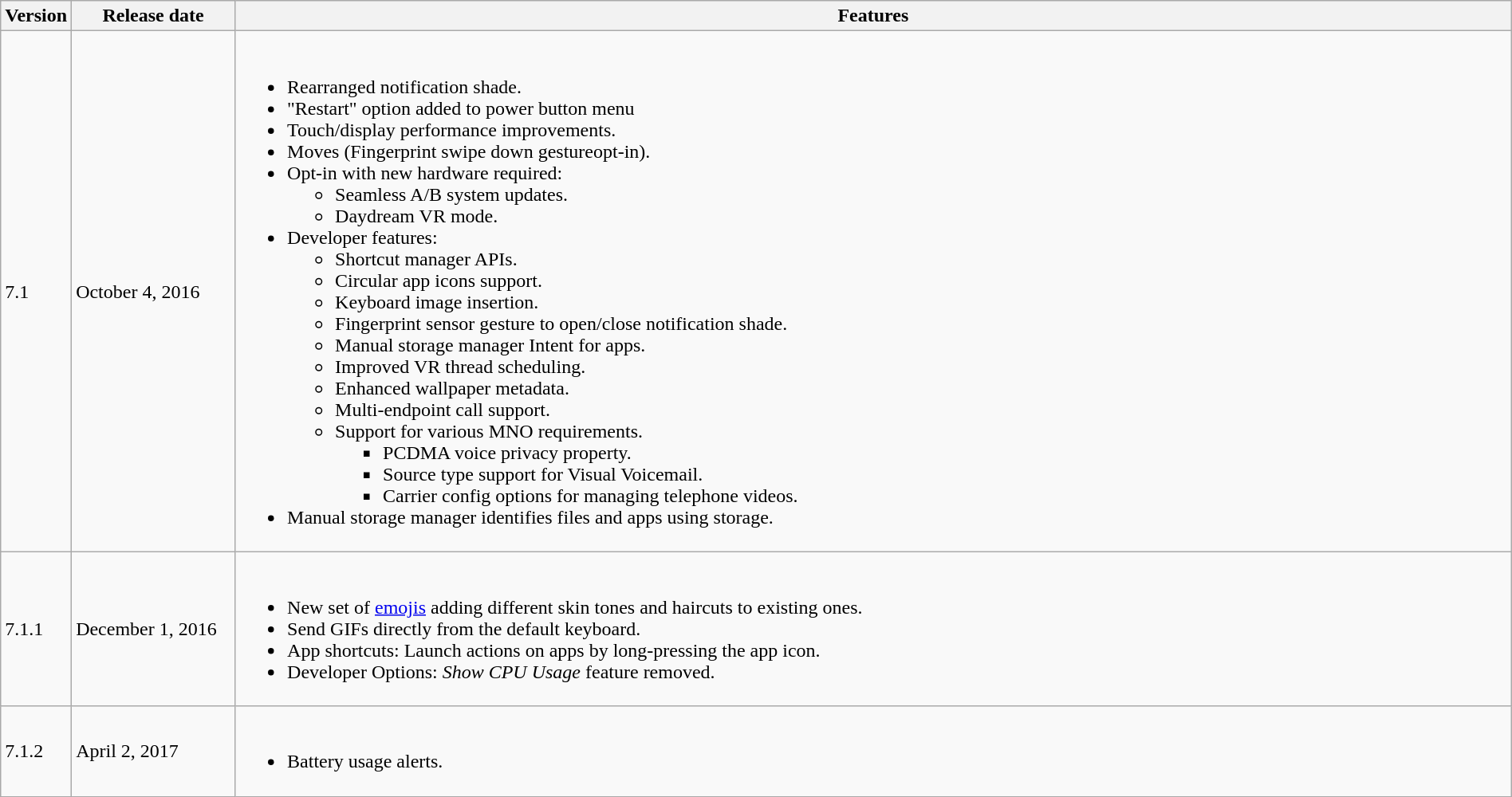<table class="wikitable" style="width:100%;">
<tr>
<th style="width:2%;">Version</th>
<th style="width:11%;">Release date</th>
<th style="width:87%;">Features</th>
</tr>
<tr>
<td>7.1</td>
<td>October 4, 2016</td>
<td><br><ul><li>Rearranged notification shade.</li><li>"Restart" option added to power button menu</li><li>Touch/display performance improvements.</li><li>Moves (Fingerprint swipe down gestureopt-in).</li><li>Opt-in with new hardware required:<ul><li>Seamless A/B system updates.</li><li>Daydream VR mode.</li></ul></li><li>Developer features:<ul><li>Shortcut manager APIs.</li><li>Circular app icons support.</li><li>Keyboard image insertion.</li><li>Fingerprint sensor gesture to open/close notification shade.</li><li>Manual storage manager Intent for apps.</li><li>Improved VR thread scheduling.</li><li>Enhanced wallpaper metadata.</li><li>Multi-endpoint call support.</li><li>Support for various MNO requirements.<ul><li>PCDMA voice privacy property.</li><li>Source type support for Visual Voicemail.</li><li>Carrier config options for managing telephone videos.</li></ul></li></ul></li><li>Manual storage manager identifies files and apps using storage.</li></ul></td>
</tr>
<tr>
<td>7.1.1</td>
<td>December 1, 2016</td>
<td><br><ul><li>New set of <a href='#'>emojis</a> adding different skin tones and haircuts to existing ones.</li><li>Send GIFs directly from the default keyboard.</li><li>App shortcuts: Launch actions on apps by long-pressing the app icon.</li><li>Developer Options: <em>Show CPU Usage</em> feature removed.</li></ul></td>
</tr>
<tr>
<td>7.1.2</td>
<td>April 2, 2017</td>
<td><br><ul><li>Battery usage alerts.</li></ul></td>
</tr>
</table>
